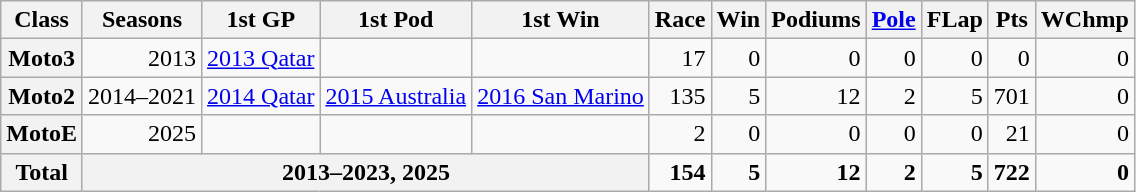<table class="wikitable" style=text-align:right>
<tr>
<th>Class</th>
<th>Seasons</th>
<th>1st GP</th>
<th>1st Pod</th>
<th>1st Win</th>
<th>Race</th>
<th>Win</th>
<th>Podiums</th>
<th><a href='#'>Pole</a></th>
<th>FLap</th>
<th>Pts</th>
<th>WChmp</th>
</tr>
<tr>
<th>Moto3</th>
<td>2013</td>
<td align="left"><a href='#'>2013 Qatar</a></td>
<td align="left"></td>
<td align="left"></td>
<td>17</td>
<td>0</td>
<td>0</td>
<td>0</td>
<td>0</td>
<td>0</td>
<td>0</td>
</tr>
<tr>
<th>Moto2</th>
<td>2014–2021</td>
<td align="left"><a href='#'>2014 Qatar</a></td>
<td align="left"><a href='#'>2015 Australia</a></td>
<td align="left"><a href='#'>2016 San Marino</a></td>
<td>135</td>
<td>5</td>
<td>12</td>
<td>2</td>
<td>5</td>
<td>701</td>
<td>0</td>
</tr>
<tr>
<th>MotoE</th>
<td>2025</td>
<td align="left"></td>
<td align="left"></td>
<td align="left"></td>
<td>2</td>
<td>0</td>
<td>0</td>
<td>0</td>
<td>0</td>
<td>21</td>
<td>0</td>
</tr>
<tr>
<th>Total</th>
<th colspan="4">2013–2023, 2025</th>
<td><strong>154</strong></td>
<td><strong>5</strong></td>
<td><strong>12</strong></td>
<td><strong>2</strong></td>
<td><strong>5</strong></td>
<td><strong>722</strong></td>
<td><strong>0</strong></td>
</tr>
</table>
